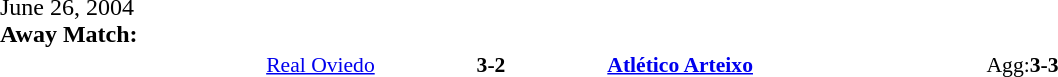<table width=100% cellspacing=1>
<tr>
<th width=20%></th>
<th width=12%></th>
<th width=20%></th>
<th></th>
</tr>
<tr>
<td>June 26, 2004<br><strong>Away Match:</strong></td>
</tr>
<tr style=font-size:90%>
<td align=right><a href='#'>Real Oviedo</a></td>
<td align=center><strong>3-2</strong></td>
<td><strong><a href='#'>Atlético Arteixo</a></strong></td>
<td>Agg:<strong>3-3</strong></td>
</tr>
</table>
